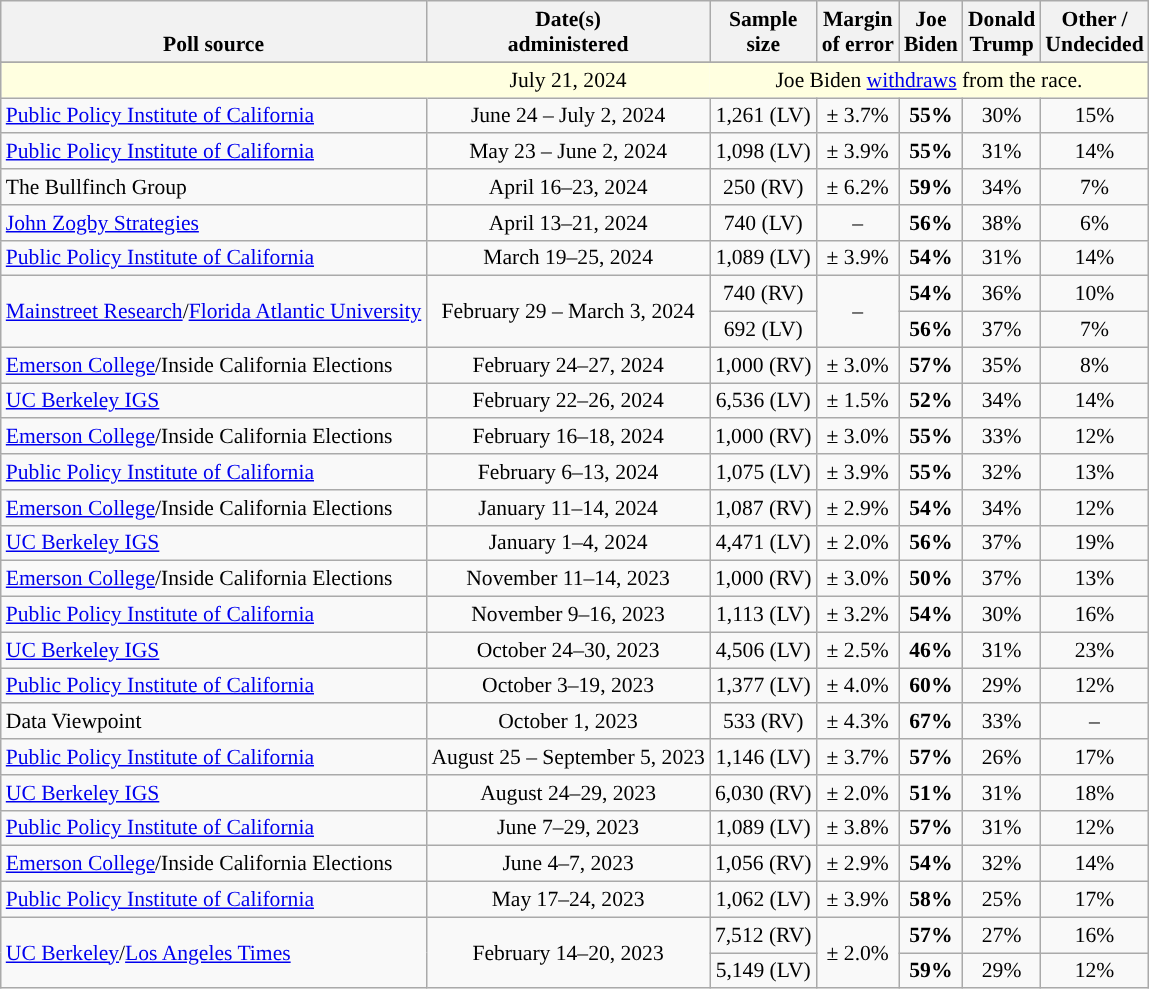<table class="wikitable sortable mw-datatable" style="font-size:90%;text-align:center;line-height:17px">
<tr valign=bottom>
<th>Poll source</th>
<th>Date(s)<br>administered</th>
<th>Sample<br>size</th>
<th>Margin<br>of error</th>
<th class="unsortable">Joe<br>Biden<br></th>
<th class="unsortable">Donald<br>Trump<br></th>
<th class="unsortable">Other /<br>Undecided</th>
</tr>
<tr>
</tr>
<tr style="background:lightyellow;">
<td style="border-right-style:hidden;"></td>
<td style="border-right-style:hidden; " data-sort-value="2024-07-21">July 21, 2024</td>
<td colspan="5">Joe Biden <a href='#'>withdraws</a> from the race.</td>
</tr>
<tr>
<td style="text-align:left;"><a href='#'>Public Policy Institute of California</a></td>
<td>June 24 – July 2, 2024</td>
<td>1,261 (LV)</td>
<td>± 3.7%</td>
<td style="color:black;background-color:"><strong>55%</strong></td>
<td>30%</td>
<td>15%</td>
</tr>
<tr>
<td style="text-align:left;"><a href='#'>Public Policy Institute of California</a></td>
<td>May 23 – June 2, 2024</td>
<td>1,098 (LV)</td>
<td>± 3.9%</td>
<td style="color:black;background-color:"><strong>55%</strong></td>
<td>31%</td>
<td>14%</td>
</tr>
<tr>
<td style="text-align:left;">The Bullfinch Group</td>
<td>April 16–23, 2024</td>
<td>250 (RV)</td>
<td>± 6.2%</td>
<td style="color:black;background-color:"><strong>59%</strong></td>
<td>34%</td>
<td>7%</td>
</tr>
<tr>
<td style="text-align:left;"><a href='#'>John Zogby Strategies</a></td>
<td data-sort-value="2024-05-01">April 13–21, 2024</td>
<td>740 (LV)</td>
<td>–</td>
<td style="color:black;background-color:"><strong>56%</strong></td>
<td>38%</td>
<td>6%</td>
</tr>
<tr>
<td style="text-align:left;"><a href='#'>Public Policy Institute of California</a></td>
<td>March 19–25, 2024</td>
<td>1,089 (LV)</td>
<td>± 3.9%</td>
<td style="color:black;background-color:"><strong>54%</strong></td>
<td>31%</td>
<td>14%</td>
</tr>
<tr>
<td style="text-align:left;" rowspan="2"><a href='#'>Mainstreet Research</a>/<a href='#'>Florida Atlantic University</a></td>
<td rowspan="2">February 29 – March 3, 2024</td>
<td>740 (RV)</td>
<td rowspan="2">–</td>
<td style="color:black;background-color:"><strong>54%</strong></td>
<td>36%</td>
<td>10%</td>
</tr>
<tr>
<td>692 (LV)</td>
<td style="color:black;background-color:"><strong>56%</strong></td>
<td>37%</td>
<td>7%</td>
</tr>
<tr>
<td style="text-align:left;"><a href='#'>Emerson College</a>/Inside California Elections</td>
<td>February 24–27, 2024</td>
<td>1,000 (RV)</td>
<td>± 3.0%</td>
<td style="color:black;background-color:"><strong>57%</strong></td>
<td>35%</td>
<td>8%</td>
</tr>
<tr>
<td style="text-align:left;"><a href='#'>UC Berkeley IGS</a></td>
<td>February 22–26, 2024</td>
<td>6,536 (LV)</td>
<td>± 1.5%</td>
<td style="color:black;background-color:"><strong>52%</strong></td>
<td>34%</td>
<td>14%</td>
</tr>
<tr>
<td style="text-align:left;"><a href='#'>Emerson College</a>/Inside California Elections</td>
<td>February 16–18, 2024</td>
<td>1,000 (RV)</td>
<td>± 3.0%</td>
<td style="color:black;background-color:"><strong>55%</strong></td>
<td>33%</td>
<td>12%</td>
</tr>
<tr>
<td style="text-align:left;"><a href='#'>Public Policy Institute of California</a></td>
<td>February 6–13, 2024</td>
<td>1,075 (LV)</td>
<td>± 3.9%</td>
<td style="color:black;background-color:"><strong>55%</strong></td>
<td>32%</td>
<td>13%</td>
</tr>
<tr>
<td style="text-align:left;"><a href='#'>Emerson College</a>/Inside California Elections</td>
<td>January 11–14, 2024</td>
<td>1,087 (RV)</td>
<td>± 2.9%</td>
<td style="color:black;background-color:"><strong>54%</strong></td>
<td>34%</td>
<td>12%</td>
</tr>
<tr>
<td style="text-align:left;"><a href='#'>UC Berkeley IGS</a></td>
<td>January 1–4, 2024</td>
<td>4,471 (LV)</td>
<td>± 2.0%</td>
<td style="color:black;background-color:"><strong>56%</strong></td>
<td>37%</td>
<td>19%</td>
</tr>
<tr>
<td style="text-align:left;"><a href='#'>Emerson College</a>/Inside California Elections</td>
<td>November 11–14, 2023</td>
<td>1,000 (RV)</td>
<td>± 3.0%</td>
<td style="color:black;background-color:"><strong>50%</strong></td>
<td>37%</td>
<td>13%</td>
</tr>
<tr>
<td style="text-align:left;"><a href='#'>Public Policy Institute of California</a></td>
<td>November 9–16, 2023</td>
<td>1,113 (LV)</td>
<td>± 3.2%</td>
<td style="color:black;background-color:"><strong>54%</strong></td>
<td>30%</td>
<td>16%</td>
</tr>
<tr>
<td style="text-align:left;"><a href='#'>UC Berkeley IGS</a></td>
<td>October 24–30, 2023</td>
<td>4,506 (LV)</td>
<td>± 2.5%</td>
<td style="color:black;background-color:"><strong>46%</strong></td>
<td>31%</td>
<td>23%</td>
</tr>
<tr>
<td style="text-align:left;"><a href='#'>Public Policy Institute of California</a></td>
<td>October 3–19, 2023</td>
<td>1,377 (LV)</td>
<td>± 4.0%</td>
<td style="color:black;background-color:"><strong>60%</strong></td>
<td>29%</td>
<td>12%</td>
</tr>
<tr>
<td style="text-align:left;">Data Viewpoint</td>
<td>October 1, 2023</td>
<td>533 (RV)</td>
<td>± 4.3%</td>
<td style="color:black;background-color:"><strong>67%</strong></td>
<td>33%</td>
<td>–</td>
</tr>
<tr>
<td style="text-align:left;"><a href='#'>Public Policy Institute of California</a></td>
<td>August 25 – September 5, 2023</td>
<td>1,146 (LV)</td>
<td>± 3.7%</td>
<td style="color:black;background-color:"><strong>57%</strong></td>
<td>26%</td>
<td>17%</td>
</tr>
<tr>
<td style="text-align:left;"><a href='#'>UC Berkeley IGS</a></td>
<td>August 24–29, 2023</td>
<td>6,030 (RV)</td>
<td>± 2.0%</td>
<td style="color:black;background-color:"><strong>51%</strong></td>
<td>31%</td>
<td>18%</td>
</tr>
<tr>
<td style="text-align:left;"><a href='#'>Public Policy Institute of California</a></td>
<td>June 7–29, 2023</td>
<td>1,089 (LV)</td>
<td>± 3.8%</td>
<td style="color:black;background-color:"><strong>57%</strong></td>
<td>31%</td>
<td>12%</td>
</tr>
<tr>
<td style="text-align:left;"><a href='#'>Emerson College</a>/Inside California Elections</td>
<td>June 4–7, 2023</td>
<td>1,056 (RV)</td>
<td>± 2.9%</td>
<td style="color:black;background-color:"><strong>54%</strong></td>
<td>32%</td>
<td>14%</td>
</tr>
<tr>
<td style="text-align:left;"><a href='#'>Public Policy Institute of California</a></td>
<td>May 17–24, 2023</td>
<td>1,062 (LV)</td>
<td>± 3.9%</td>
<td style="color:black;background-color:"><strong>58%</strong></td>
<td>25%</td>
<td>17%</td>
</tr>
<tr>
<td style="text-align:left;" rowspan="2"><a href='#'>UC Berkeley</a>/<a href='#'>Los Angeles Times</a></td>
<td rowspan="2">February 14–20, 2023</td>
<td>7,512 (RV)</td>
<td rowspan="2">± 2.0%</td>
<td style="color:black;background-color:"><strong>57%</strong></td>
<td>27%</td>
<td>16%</td>
</tr>
<tr>
<td>5,149 (LV)</td>
<td style="color:black;background-color:"><strong>59%</strong></td>
<td>29%</td>
<td>12%</td>
</tr>
</table>
